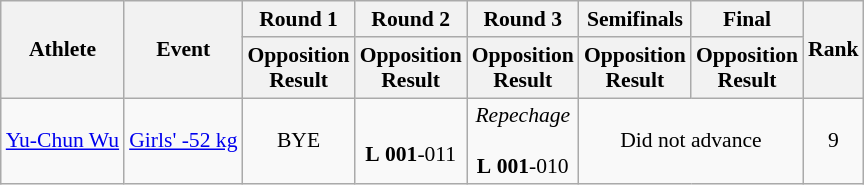<table class="wikitable" border="1" style="font-size:90%">
<tr>
<th rowspan=2>Athlete</th>
<th rowspan=2>Event</th>
<th>Round 1</th>
<th>Round 2</th>
<th>Round 3</th>
<th>Semifinals</th>
<th>Final</th>
<th rowspan=2>Rank</th>
</tr>
<tr>
<th>Opposition<br>Result</th>
<th>Opposition<br>Result</th>
<th>Opposition<br>Result</th>
<th>Opposition<br>Result</th>
<th>Opposition<br>Result</th>
</tr>
<tr>
<td><a href='#'>Yu-Chun Wu</a></td>
<td><a href='#'>Girls' -52 kg</a></td>
<td align=center>BYE</td>
<td align=center> <br> <strong>L</strong> <strong>001</strong>-011</td>
<td align=center><em>Repechage</em><br> <br> <strong>L</strong> <strong>001</strong>-010</td>
<td align=center colspan=2>Did not advance</td>
<td align=center>9</td>
</tr>
</table>
